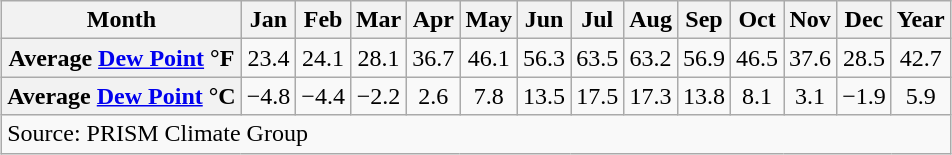<table class="wikitable mw-collapsible mw-collapsed" style="margin-left: auto; margin-right: auto;">
<tr>
<th scope="col">Month</th>
<th scope="col">Jan</th>
<th scope="col">Feb</th>
<th scope="col">Mar</th>
<th scope="col">Apr</th>
<th scope="col">May</th>
<th scope="col">Jun</th>
<th scope="col">Jul</th>
<th scope="col">Aug</th>
<th scope="col">Sep</th>
<th scope="col">Oct</th>
<th scope="col">Nov</th>
<th scope="col">Dec</th>
<th scope="col">Year</th>
</tr>
<tr>
<th scope="row">Average <a href='#'>Dew Point</a> °F</th>
<td style=text-align:center;">23.4</td>
<td style=text-align:center;">24.1</td>
<td style=text-align:center;">28.1</td>
<td style=text-align:center;">36.7</td>
<td style=text-align:center;">46.1</td>
<td style=text-align:center;">56.3</td>
<td style=text-align:center;">63.5</td>
<td style=text-align:center;">63.2</td>
<td style=text-align:center;">56.9</td>
<td style=text-align:center;">46.5</td>
<td style=text-align:center;">37.6</td>
<td style=text-align:center;">28.5</td>
<td style=text-align:center;">42.7</td>
</tr>
<tr>
<th scope="row">Average <a href='#'>Dew Point</a> °C</th>
<td style=text-align:center;">−4.8</td>
<td style=text-align:center;">−4.4</td>
<td style=text-align:center;">−2.2</td>
<td style=text-align:center;">2.6</td>
<td style=text-align:center;">7.8</td>
<td style=text-align:center;">13.5</td>
<td style=text-align:center;">17.5</td>
<td style=text-align:center;">17.3</td>
<td style=text-align:center;">13.8</td>
<td style=text-align:center;">8.1</td>
<td style=text-align:center;">3.1</td>
<td style=text-align:center;">−1.9</td>
<td style=text-align:center;">5.9</td>
</tr>
<tr>
<td colspan="14"><div> Source: PRISM Climate Group</div></td>
</tr>
</table>
